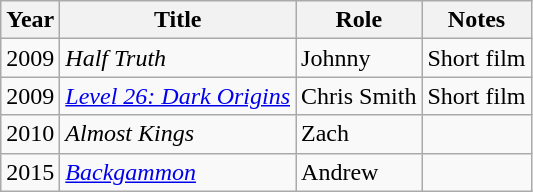<table class="wikitable sortable">
<tr>
<th>Year</th>
<th>Title</th>
<th>Role</th>
<th class="unsortable">Notes</th>
</tr>
<tr>
<td>2009</td>
<td><em>Half Truth</em></td>
<td>Johnny</td>
<td>Short film</td>
</tr>
<tr>
<td>2009</td>
<td><em><a href='#'>Level 26: Dark Origins</a></em></td>
<td>Chris Smith</td>
<td>Short film</td>
</tr>
<tr>
<td>2010</td>
<td><em>Almost Kings</em></td>
<td>Zach</td>
<td></td>
</tr>
<tr>
<td>2015</td>
<td><em><a href='#'>Backgammon</a></em></td>
<td>Andrew</td>
<td></td>
</tr>
</table>
